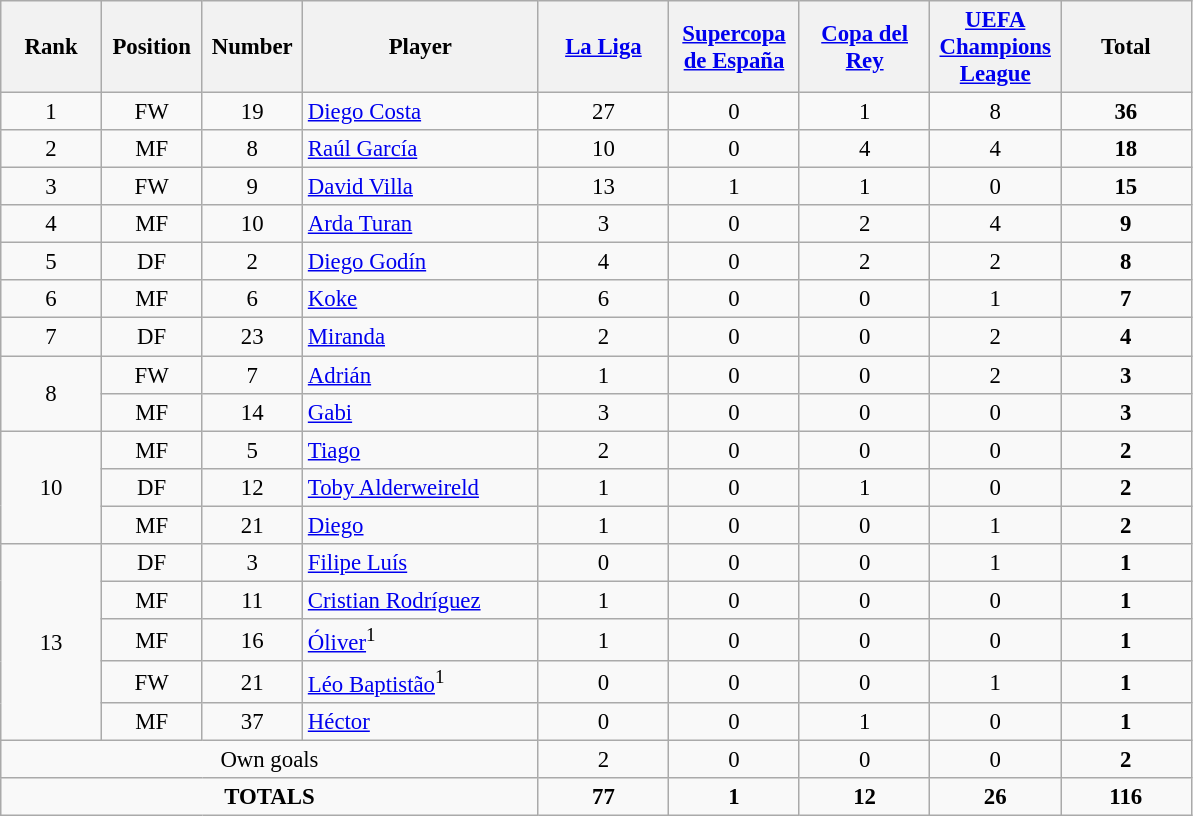<table class="wikitable" style="font-size: 95%; text-align: center">
<tr>
<th width=60>Rank</th>
<th width=60>Position</th>
<th width=60>Number</th>
<th width=150>Player</th>
<th width=80><a href='#'>La Liga</a></th>
<th width=80><a href='#'>Supercopa de España</a></th>
<th width=80><a href='#'>Copa del Rey</a></th>
<th width=80><a href='#'>UEFA Champions League</a></th>
<th width=80><strong>Total</strong></th>
</tr>
<tr>
<td>1</td>
<td>FW</td>
<td>19</td>
<td align=left> <a href='#'>Diego Costa</a></td>
<td>27</td>
<td>0</td>
<td>1</td>
<td>8</td>
<td><strong>36</strong></td>
</tr>
<tr>
<td>2</td>
<td>MF</td>
<td>8</td>
<td align=left> <a href='#'>Raúl García</a></td>
<td>10</td>
<td>0</td>
<td>4</td>
<td>4</td>
<td><strong>18</strong></td>
</tr>
<tr>
<td>3</td>
<td>FW</td>
<td>9</td>
<td align=left> <a href='#'>David Villa</a></td>
<td>13</td>
<td>1</td>
<td>1</td>
<td>0</td>
<td><strong>15</strong></td>
</tr>
<tr>
<td>4</td>
<td>MF</td>
<td>10</td>
<td align=left> <a href='#'>Arda Turan</a></td>
<td>3</td>
<td>0</td>
<td>2</td>
<td>4</td>
<td><strong>9</strong></td>
</tr>
<tr>
<td>5</td>
<td>DF</td>
<td>2</td>
<td align=left> <a href='#'>Diego Godín</a></td>
<td>4</td>
<td>0</td>
<td>2</td>
<td>2</td>
<td><strong>8</strong></td>
</tr>
<tr>
<td>6</td>
<td>MF</td>
<td>6</td>
<td align=left> <a href='#'>Koke</a></td>
<td>6</td>
<td>0</td>
<td>0</td>
<td>1</td>
<td><strong>7</strong></td>
</tr>
<tr>
<td>7</td>
<td>DF</td>
<td>23</td>
<td align=left> <a href='#'>Miranda</a></td>
<td>2</td>
<td>0</td>
<td>0</td>
<td>2</td>
<td><strong>4</strong></td>
</tr>
<tr>
<td rowspan="2">8</td>
<td>FW</td>
<td>7</td>
<td align=left> <a href='#'>Adrián</a></td>
<td>1</td>
<td>0</td>
<td>0</td>
<td>2</td>
<td><strong>3</strong></td>
</tr>
<tr>
<td>MF</td>
<td>14</td>
<td align=left> <a href='#'>Gabi</a></td>
<td>3</td>
<td>0</td>
<td>0</td>
<td>0</td>
<td><strong>3</strong></td>
</tr>
<tr>
<td rowspan="3">10</td>
<td>MF</td>
<td>5</td>
<td align=left> <a href='#'>Tiago</a></td>
<td>2</td>
<td>0</td>
<td>0</td>
<td>0</td>
<td><strong>2</strong></td>
</tr>
<tr>
<td>DF</td>
<td>12</td>
<td align=left> <a href='#'>Toby Alderweireld</a></td>
<td>1</td>
<td>0</td>
<td>1</td>
<td>0</td>
<td><strong>2</strong></td>
</tr>
<tr>
<td>MF</td>
<td>21</td>
<td align=left> <a href='#'>Diego</a></td>
<td>1</td>
<td>0</td>
<td>0</td>
<td>1</td>
<td><strong>2</strong></td>
</tr>
<tr>
<td rowspan="5">13</td>
<td>DF</td>
<td>3</td>
<td align=left> <a href='#'>Filipe Luís</a></td>
<td>0</td>
<td>0</td>
<td>0</td>
<td>1</td>
<td><strong>1</strong></td>
</tr>
<tr>
<td>MF</td>
<td>11</td>
<td align=left> <a href='#'>Cristian Rodríguez</a></td>
<td>1</td>
<td>0</td>
<td>0</td>
<td>0</td>
<td><strong>1</strong></td>
</tr>
<tr>
<td>MF</td>
<td>16</td>
<td align=left> <a href='#'>Óliver</a><sup>1</sup></td>
<td>1</td>
<td>0</td>
<td>0</td>
<td>0</td>
<td><strong>1</strong></td>
</tr>
<tr>
<td>FW</td>
<td>21</td>
<td align=left> <a href='#'>Léo Baptistão</a><sup>1</sup></td>
<td>0</td>
<td>0</td>
<td>0</td>
<td>1</td>
<td><strong>1</strong></td>
</tr>
<tr>
<td>MF</td>
<td>37</td>
<td align=left> <a href='#'>Héctor</a></td>
<td>0</td>
<td>0</td>
<td>1</td>
<td>0</td>
<td><strong>1</strong></td>
</tr>
<tr>
<td colspan=4>Own goals</td>
<td>2</td>
<td>0</td>
<td>0</td>
<td>0</td>
<td><strong>2</strong></td>
</tr>
<tr>
<td colspan="4"><strong>TOTALS</strong></td>
<td><strong>77</strong></td>
<td><strong>1</strong></td>
<td><strong>12</strong></td>
<td><strong>26</strong></td>
<td><strong>116</strong></td>
</tr>
</table>
